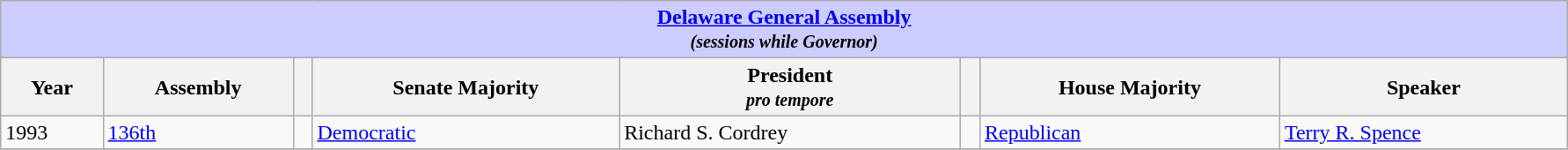<table class=wikitable style="width: 94%" style="text-align: center;" align="center">
<tr bgcolor=#cccccc>
<th colspan=12 style="background: #ccccff;"><strong><a href='#'>Delaware General Assembly</a></strong> <br> <small> <em>(sessions while Governor)</em></small></th>
</tr>
<tr>
<th><strong>Year</strong></th>
<th><strong>Assembly</strong></th>
<th></th>
<th><strong>Senate Majority</strong></th>
<th><strong>President<br><em><small>pro tempore</small><strong><em></th>
<th></th>
<th></strong>House Majority<strong></th>
<th></strong>Speaker<strong></th>
</tr>
<tr>
<td>1993</td>
<td><a href='#'>136th</a></td>
<td></td>
<td><a href='#'>Democratic</a></td>
<td>Richard S. Cordrey</td>
<td></td>
<td><a href='#'>Republican</a></td>
<td><a href='#'>Terry R. Spence</a></td>
</tr>
<tr>
</tr>
</table>
